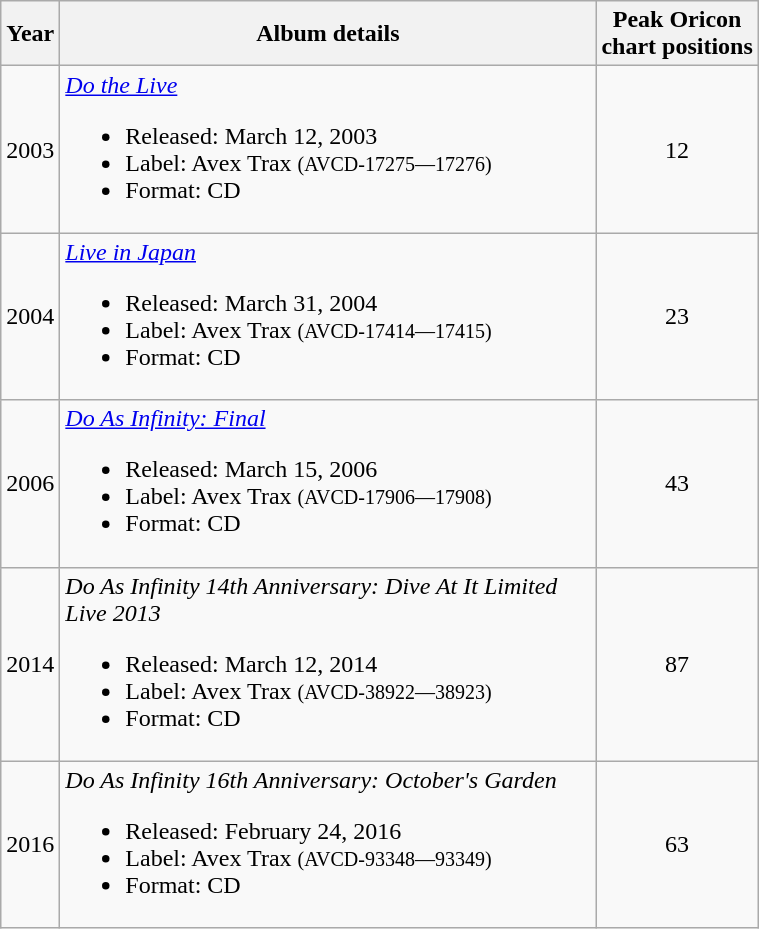<table class="wikitable" border="1">
<tr>
<th rowspan="1">Year</th>
<th rowspan="1" width="350">Album details</th>
<th colspan="1">Peak Oricon<br> chart positions</th>
</tr>
<tr>
<td>2003</td>
<td align="left"><em><a href='#'>Do the Live</a></em><br><ul><li>Released: March 12, 2003</li><li>Label: Avex Trax <small>(AVCD-17275—17276)</small></li><li>Format: CD</li></ul></td>
<td align="center">12</td>
</tr>
<tr>
<td>2004</td>
<td align="left"><em><a href='#'>Live in Japan</a></em><br><ul><li>Released: March 31, 2004</li><li>Label: Avex Trax <small>(AVCD-17414—17415)</small></li><li>Format: CD</li></ul></td>
<td align="center">23</td>
</tr>
<tr>
<td>2006</td>
<td align="left"><em><a href='#'>Do As Infinity: Final</a></em><br><ul><li>Released: March 15, 2006</li><li>Label: Avex Trax <small>(AVCD-17906—17908)</small></li><li>Format: CD</li></ul></td>
<td align="center">43</td>
</tr>
<tr>
<td>2014</td>
<td align="left"><em>Do As Infinity 14th Anniversary: Dive At It Limited Live 2013</em><br><ul><li>Released: March 12, 2014</li><li>Label: Avex Trax <small>(AVCD-38922—38923)</small></li><li>Format: CD</li></ul></td>
<td align="center">87</td>
</tr>
<tr>
<td>2016</td>
<td align="left"><em>Do As Infinity 16th Anniversary: October's Garden</em><br><ul><li>Released: February 24, 2016</li><li>Label: Avex Trax <small>(AVCD-93348—93349)</small></li><li>Format: CD</li></ul></td>
<td align="center">63</td>
</tr>
</table>
